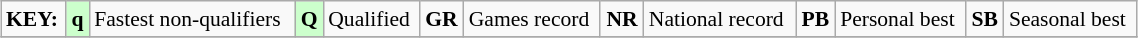<table class="wikitable" style="margin:0.5em auto; font-size:90%;position:relative;" width=60%>
<tr>
<td><strong>KEY:</strong></td>
<td bgcolor=ccffcc align=center><strong>q</strong></td>
<td>Fastest non-qualifiers</td>
<td bgcolor=ccffcc align=center><strong>Q</strong></td>
<td>Qualified</td>
<td align=center><strong>GR</strong></td>
<td>Games record</td>
<td align=center><strong>NR</strong></td>
<td>National record</td>
<td align=center><strong>PB</strong></td>
<td>Personal best</td>
<td align=center><strong>SB</strong></td>
<td>Seasonal best</td>
</tr>
<tr>
</tr>
</table>
